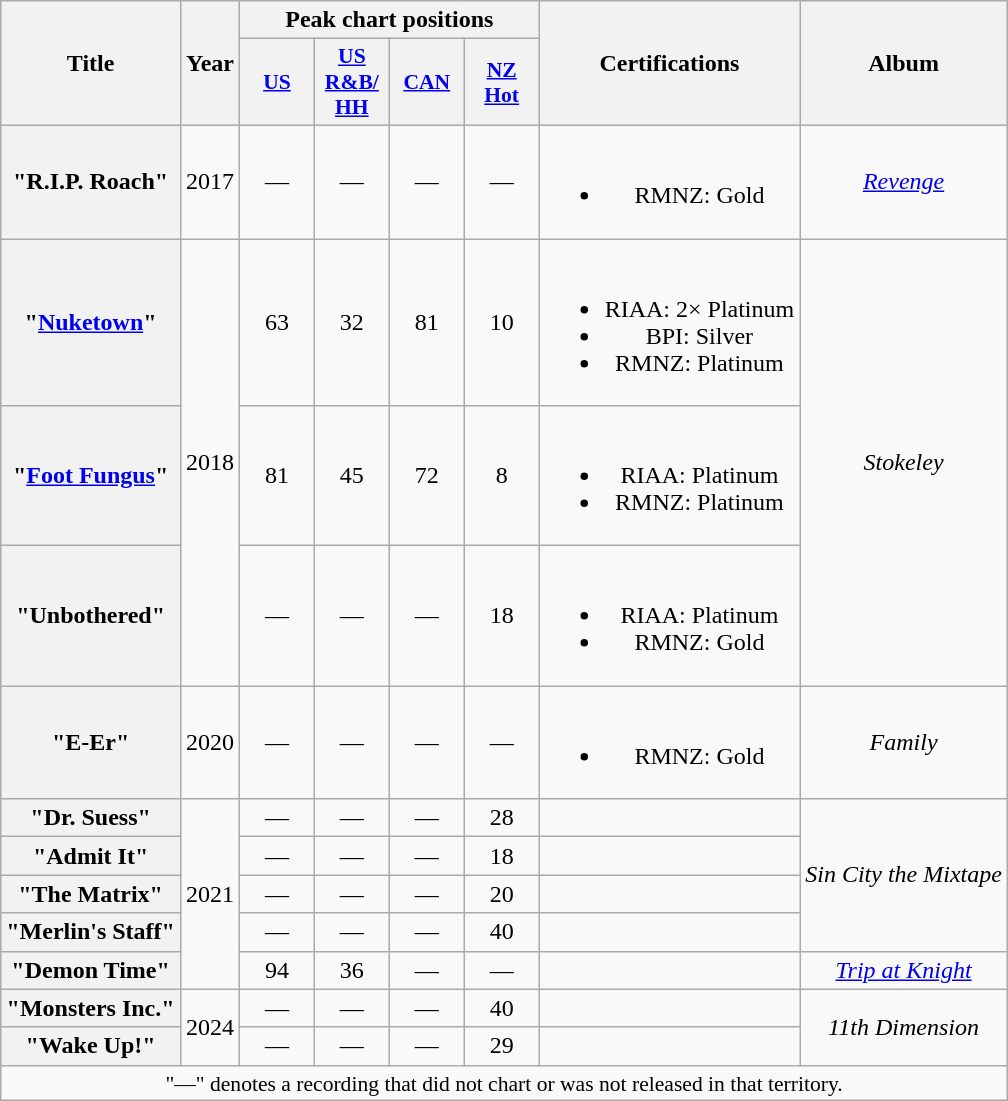<table class="wikitable plainrowheaders" style="text-align:center;" border="1">
<tr>
<th scope="col" rowspan="2">Title</th>
<th scope="col" rowspan="2">Year</th>
<th scope="col" colspan="4">Peak chart positions</th>
<th scope="col" rowspan="2">Certifications</th>
<th scope="col" rowspan="2">Album</th>
</tr>
<tr>
<th scope="col" style="width:3em;font-size:90%;"><a href='#'>US</a><br></th>
<th scope="col" style="width:3em;font-size:90%;"><a href='#'>US<br>R&B/<br>HH</a><br></th>
<th scope="col" style="width:3em;font-size:90%;"><a href='#'>CAN</a><br></th>
<th scope="col" style="width:3em;font-size:90%;"><a href='#'>NZ<br>Hot</a><br></th>
</tr>
<tr>
<th scope="row">"R.I.P. Roach"<br></th>
<td>2017</td>
<td>—</td>
<td>—</td>
<td>—</td>
<td>—</td>
<td><br><ul><li>RMNZ: Gold</li></ul></td>
<td><em><a href='#'>Revenge</a></em></td>
</tr>
<tr>
<th scope="row">"<a href='#'>Nuketown</a>"<br></th>
<td rowspan="3">2018</td>
<td>63</td>
<td>32</td>
<td>81</td>
<td>10</td>
<td><br><ul><li>RIAA: 2× Platinum</li><li>BPI: Silver</li><li>RMNZ: Platinum</li></ul></td>
<td rowspan="3"><em>Stokeley</em></td>
</tr>
<tr>
<th scope="row">"<a href='#'>Foot Fungus</a>"</th>
<td>81</td>
<td>45</td>
<td>72</td>
<td>8</td>
<td><br><ul><li>RIAA: Platinum</li><li>RMNZ: Platinum</li></ul></td>
</tr>
<tr>
<th scope="row">"Unbothered"</th>
<td>—</td>
<td>—</td>
<td>—</td>
<td>18</td>
<td><br><ul><li>RIAA: Platinum</li><li>RMNZ: Gold</li></ul></td>
</tr>
<tr>
<th scope="row">"E-Er"<br></th>
<td>2020</td>
<td>—</td>
<td>—</td>
<td>—</td>
<td>—</td>
<td><br><ul><li>RMNZ: Gold</li></ul></td>
<td><em>Family</em></td>
</tr>
<tr>
<th scope="row">"Dr. Suess"</th>
<td rowspan="5">2021</td>
<td>—</td>
<td>—</td>
<td>—</td>
<td>28</td>
<td></td>
<td rowspan="4"><em>Sin City the Mixtape</em></td>
</tr>
<tr>
<th scope="row">"Admit It"</th>
<td>—</td>
<td>—</td>
<td>—</td>
<td>18</td>
<td></td>
</tr>
<tr>
<th scope="row">"The Matrix"</th>
<td>—</td>
<td>—</td>
<td>—</td>
<td>20</td>
<td></td>
</tr>
<tr>
<th scope="row">"Merlin's Staff"</th>
<td>—</td>
<td>—</td>
<td>—</td>
<td>40</td>
<td></td>
</tr>
<tr>
<th scope="row">"Demon Time"<br></th>
<td>94</td>
<td>36</td>
<td>—</td>
<td>—</td>
<td></td>
<td><em><a href='#'>Trip at Knight</a></em></td>
</tr>
<tr>
<th scope="row">"Monsters Inc."<br></th>
<td rowspan="2">2024</td>
<td>—</td>
<td>—</td>
<td>—</td>
<td>40</td>
<td></td>
<td rowspan="2"><em>11th Dimension</em></td>
</tr>
<tr>
<th scope="row">"Wake Up!"<br></th>
<td>—</td>
<td>—</td>
<td>—</td>
<td>29</td>
<td></td>
</tr>
<tr>
<td colspan="14" style="font-size:90%">"—" denotes a recording that did not chart or was not released in that territory.</td>
</tr>
</table>
